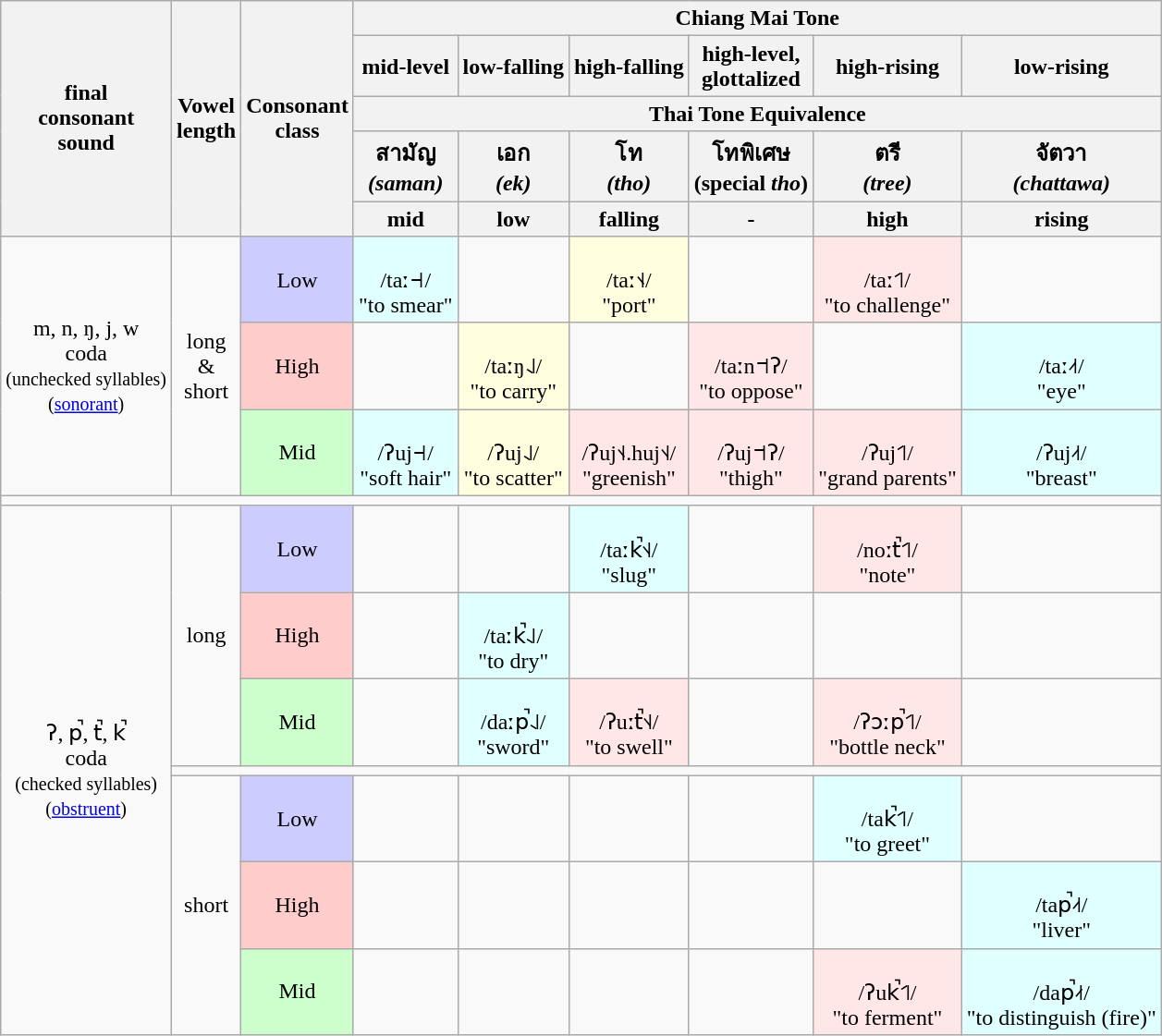<table class="wikitable" style="text-align: center">
<tr>
<th rowspan="5">final <br>consonant <br>sound</th>
<th rowspan="5">Vowel <br>length</th>
<th rowspan="5">Consonant <br>class</th>
<th colspan="6">Chiang Mai Tone</th>
</tr>
<tr>
<th>mid-level</th>
<th>low-falling</th>
<th>high-falling</th>
<th>high-level, <br>glottalized</th>
<th>high-rising</th>
<th>low-rising</th>
</tr>
<tr>
<th colspan="6">Thai Tone Equivalence</th>
</tr>
<tr>
<th>สามัญ<br><em>(saman)</em></th>
<th>เอก<br><em>(ek)</em></th>
<th>โท<br><em>(tho)</em></th>
<th>โทพิเศษ<br>(special <em>tho</em>)</th>
<th>ตรี<br><em>(tree)</em></th>
<th>จัตวา<br><em>(chattawa)</em></th>
</tr>
<tr>
<th>mid</th>
<th>low</th>
<th>falling</th>
<th>-</th>
<th>high</th>
<th>rising</th>
</tr>
<tr>
<td rowspan="3">m, n, ŋ, j, w<br>coda<br><small>(unchecked syllables)</small><br><small>(<a href='#'>sonorant</a>)</small></td>
<td rowspan="3">long<br>&<br>short</td>
<td style="background: #ccf">Low</td>
<td style="background:#E0FFFF"><br>/taː˧˧/<br>"to smear"</td>
<td></td>
<td style="background:#FFFFE0"><br>/taː˦˨/<br>"port"</td>
<td></td>
<td style="background:#fee7e6"><br>/taː˦˥/<br>"to challenge"</td>
<td></td>
</tr>
<tr>
<td style="background: #fcc">High</td>
<td></td>
<td style="background:#FFFFE0"><br>/taːŋ˨˩/<br>"to carry"</td>
<td></td>
<td style="background:#fee7e6"><br>/taːn˦˦ʔ/<br>"to oppose"</td>
<td></td>
<td style="background:#E0FFFF"><br>/taː˨˦/<br>"eye"</td>
</tr>
<tr>
<td style="background:#CFC">Mid</td>
<td style="background:#E0FFFF"><br>/ʔuj˧˧/<br>"soft hair"</td>
<td style="background:#FFFFE0"><br>/ʔuj˨˩/<br>"to scatter"</td>
<td style="background:#fee7e6"><br>/ʔuj˦˨.huj˦˨/<br>"greenish"</td>
<td style="background:#fee7e6"><br>/ʔuj˦˦ʔ/<br>"thigh"</td>
<td style="background:#fee7e6"><br>/ʔuj˦˥/<br>"grand parents"</td>
<td style="background:#E0FFFF"><br>/ʔuj˨˦/<br>"breast"</td>
</tr>
<tr>
<td colspan="9"></td>
</tr>
<tr>
<td rowspan="7">ʔ, p̚, t̚, k̚<br>coda<br><small>(checked syllables)</small><br><small>(<a href='#'>obstruent</a>)</small></td>
<td rowspan="3">long</td>
<td style="background: #ccf">Low</td>
<td></td>
<td></td>
<td style="background:#E0FFFF"><br>/taːk̚˦˨/<br>"slug"</td>
<td></td>
<td style="background:#fee7e6"><br>/noːt̚˦˥/<br>"note"</td>
<td></td>
</tr>
<tr>
<td style="background: #fcc">High</td>
<td></td>
<td style="background:#E0FFFF"><br>/taːk̚˨˩/<br>"to dry"</td>
<td></td>
<td></td>
<td></td>
<td></td>
</tr>
<tr>
<td style="background:#CFC">Mid</td>
<td></td>
<td style="background:#E0FFFF"><br>/daːp̚˨˩/<br>"sword"</td>
<td style="background:#fee7e6"><br>/ʔuːt̚˦˨/<br>"to swell"</td>
<td></td>
<td style="background:#fee7e6"><br>/ʔɔːp̚˦˥/<br>"bottle neck"</td>
<td></td>
</tr>
<tr>
<td colspan="8"></td>
</tr>
<tr>
<td rowspan="3">short</td>
<td style="background: #ccf">Low</td>
<td></td>
<td></td>
<td></td>
<td></td>
<td style="background:#E0FFFF"><br>/tak̚˦˥/<br>"to greet"</td>
<td></td>
</tr>
<tr>
<td style="background: #fcc">High</td>
<td></td>
<td></td>
<td></td>
<td></td>
<td></td>
<td style="background:#E0FFFF"><br>/tap̚˨˦/<br>"liver"</td>
</tr>
<tr>
<td style="background:#CFC">Mid</td>
<td></td>
<td></td>
<td></td>
<td></td>
<td style="background:#fee7e6"><br>/ʔuk̚˦˥/<br>"to ferment"</td>
<td style="background:#E0FFFF"><br>/dap̚˨˦/<br>"to distinguish (fire)"</td>
</tr>
</table>
